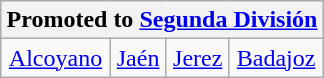<table class="wikitable" style="text-align: center; margin: 0 auto;">
<tr>
<th colspan="4">Promoted to <a href='#'>Segunda División</a></th>
</tr>
<tr>
<td><a href='#'>Alcoyano</a></td>
<td><a href='#'>Jaén</a></td>
<td><a href='#'>Jerez</a></td>
<td><a href='#'>Badajoz</a></td>
</tr>
</table>
